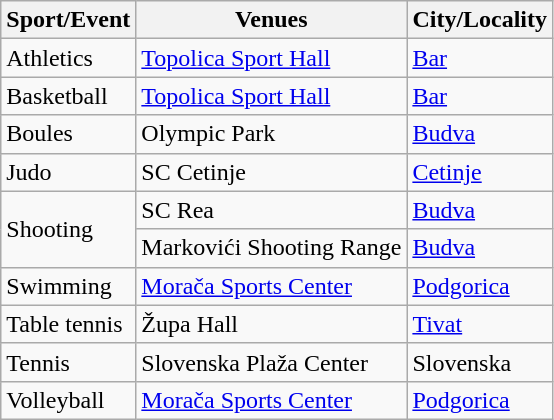<table class="wikitable">
<tr>
<th>Sport/Event</th>
<th>Venues</th>
<th>City/Locality</th>
</tr>
<tr>
<td> Athletics</td>
<td><a href='#'>Topolica Sport Hall</a></td>
<td><a href='#'>Bar</a></td>
</tr>
<tr>
<td> Basketball</td>
<td><a href='#'>Topolica Sport Hall</a></td>
<td><a href='#'>Bar</a></td>
</tr>
<tr>
<td> Boules</td>
<td>Olympic Park</td>
<td><a href='#'>Budva</a></td>
</tr>
<tr>
<td> Judo</td>
<td>SC Cetinje</td>
<td><a href='#'>Cetinje</a></td>
</tr>
<tr>
<td rowspan="2"> Shooting</td>
<td>SC Rea</td>
<td><a href='#'>Budva</a></td>
</tr>
<tr>
<td>Markovići Shooting Range</td>
<td><a href='#'>Budva</a></td>
</tr>
<tr>
<td> Swimming</td>
<td><a href='#'>Morača Sports Center</a></td>
<td><a href='#'>Podgorica</a></td>
</tr>
<tr>
<td> Table tennis</td>
<td>Župa Hall</td>
<td><a href='#'>Tivat</a></td>
</tr>
<tr>
<td> Tennis</td>
<td>Slovenska Plaža Center</td>
<td>Slovenska</td>
</tr>
<tr>
<td> Volleyball</td>
<td><a href='#'>Morača Sports Center</a></td>
<td><a href='#'>Podgorica</a></td>
</tr>
</table>
